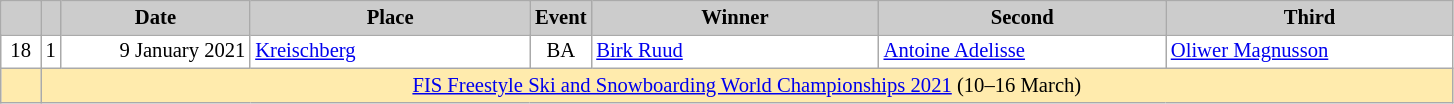<table class="wikitable plainrowheaders" style="background:#fff; font-size:86%; line-height:16px; border:grey solid 1px; border-collapse:collapse;">
<tr>
<th scope="col" style="background:#ccc; width:20px;"></th>
<th scope="col" style="background:#ccc; width=30 px;"></th>
<th scope="col" style="background:#ccc; width:120px;">Date</th>
<th scope="col" style="background:#ccc; width:180px;">Place</th>
<th scope="col" style="background:#ccc; width:15px;">Event</th>
<th scope="col" style="background:#ccc; width:185px;">Winner</th>
<th scope="col" style="background:#ccc; width:185px;">Second</th>
<th scope="col" style="background:#ccc; width:185px;">Third</th>
</tr>
<tr>
<td align="center">18</td>
<td align="center">1</td>
<td align="right">9 January 2021</td>
<td> <a href='#'>Kreischberg</a></td>
<td align="center">BA</td>
<td> <a href='#'>Birk Ruud</a></td>
<td> <a href='#'>Antoine Adelisse</a></td>
<td> <a href='#'>Oliwer Magnusson</a></td>
</tr>
<tr style="background:#FFEBAD">
<td></td>
<td align="center" colspan="7"><a href='#'>FIS Freestyle Ski and Snowboarding World Championships 2021</a>  (10–16 March)</td>
</tr>
</table>
